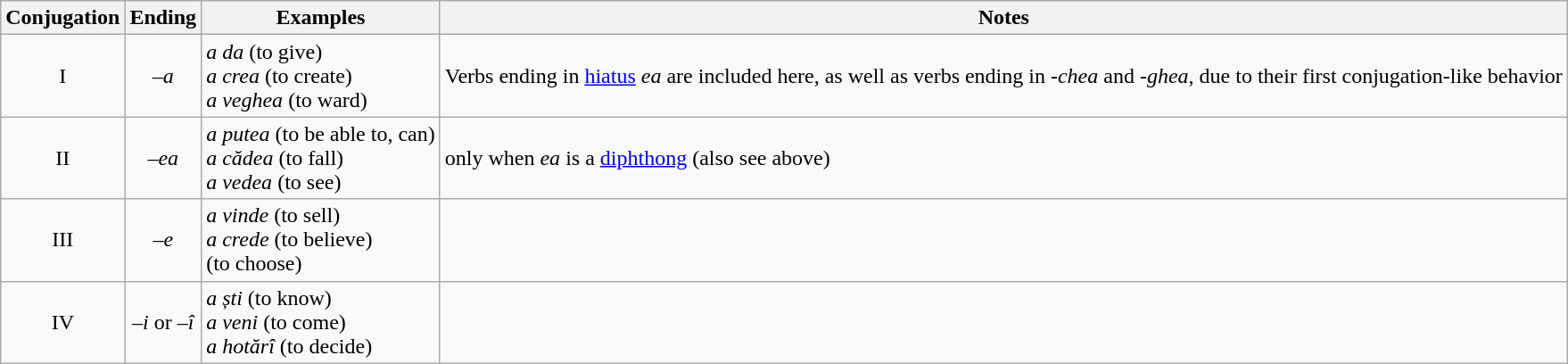<table class="wikitable">
<tr>
<th>Conjugation</th>
<th>Ending</th>
<th>Examples</th>
<th>Notes</th>
</tr>
<tr>
<td style="text-align:center;">I</td>
<td style="text-align:center;"><em>–a</em></td>
<td><em>a da</em> (to give)<br><em>a crea</em> (to create)<br><em>a veghea</em> (to ward)</td>
<td>Verbs ending in <a href='#'>hiatus</a> <em>ea</em> are included here, as well as verbs ending in <em>-chea</em> and <em>-ghea</em>, due to their first conjugation-like behavior</td>
</tr>
<tr>
<td style="text-align:center;">II</td>
<td style="text-align:center;"><em>–ea</em></td>
<td><em>a putea</em> (to be able to, can)<br><em>a cădea</em> (to fall)<br><em>a vedea</em> (to see)</td>
<td>only when <em>ea</em> is a <a href='#'>diphthong</a> (also see above)</td>
</tr>
<tr>
<td style="text-align:center;">III</td>
<td style="text-align:center;"><em>–e</em></td>
<td><em>a vinde</em> (to sell)<br><em>a crede</em> (to believe)<br><em></em> (to choose)</td>
<td></td>
</tr>
<tr>
<td style="text-align:center;">IV</td>
<td style="text-align:center;"><em>–i</em> or <em>–î</em></td>
<td><em>a ști</em> (to know)<br><em>a veni</em> (to come)<br><em>a hotărî</em> (to decide)</td>
<td></td>
</tr>
</table>
